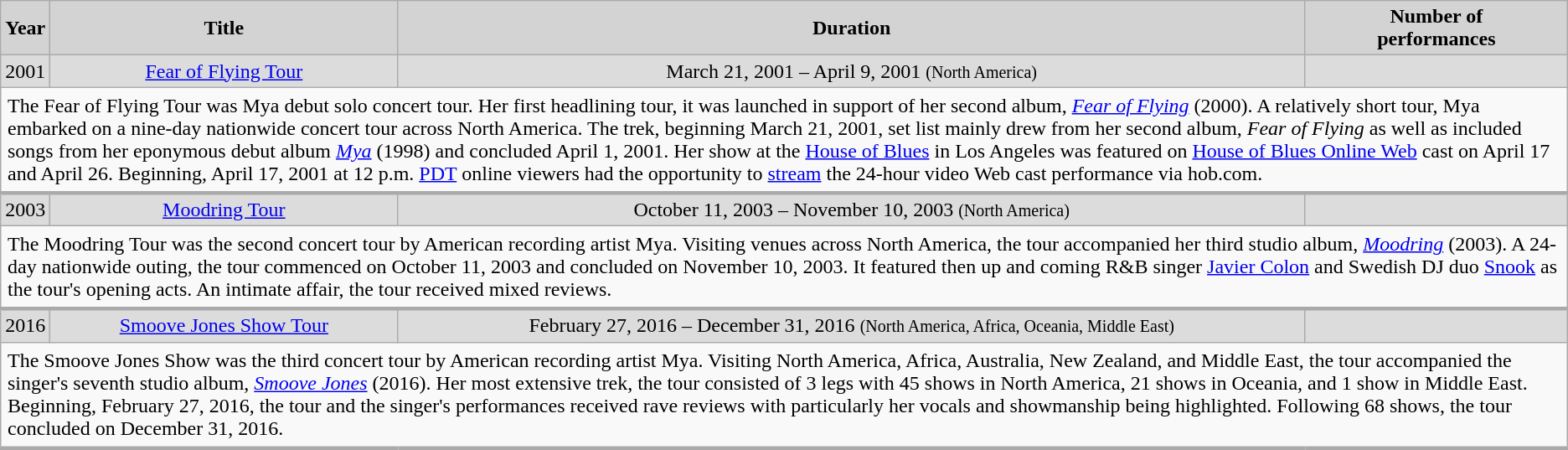<table class="wikitable">
<tr>
<th style="background:#d3d3d3;">Year</th>
<th style="background:#d3d3d3;">Title</th>
<th style="background:#d3d3d3;">Duration</th>
<th style="background:#d3d3d3;">Number of<br>performances</th>
</tr>
<tr>
<td style="text-align:center; background:#dcdcdc; width:5px;;">2001</td>
<td style="background:#dcdcdc; text-align:center;"><a href='#'>Fear of Flying Tour</a></td>
<td style="background:#dcdcdc; text-align:center;">March 21, 2001 – April 9, 2001 <small>(North America)</small></td>
<td style="background:#dcdcdc;"></td>
</tr>
<tr>
<td colspan="4" style="border-bottom-width:3px; padding:5px;">The Fear of Flying Tour was Mya debut solo concert tour. Her first headlining tour, it was launched in support of her second album, <em><a href='#'>Fear of Flying</a></em> (2000). A relatively short tour, Mya embarked on a nine-day nationwide concert tour across North America. The trek, beginning March 21, 2001, set list mainly drew from her second album, <em>Fear of Flying</em> as well as included songs from her eponymous debut album <em><a href='#'>Mya</a></em> (1998) and concluded April 1, 2001. Her show at the <a href='#'>House of Blues</a> in Los Angeles was featured on <a href='#'>House of Blues Online Web</a> cast on April 17 and April 26. Beginning, April 17, 2001 at 12 p.m. <a href='#'>PDT</a> online viewers had the opportunity to <a href='#'>stream</a> the 24-hour video Web cast performance via hob.com.</td>
</tr>
<tr>
<td style="text-align:center; background:#dcdcdc; width:5px;;">2003</td>
<td style="background:#dcdcdc; text-align:center;"><a href='#'>Moodring Tour</a></td>
<td style="background:#dcdcdc; text-align:center;">October 11, 2003 – November 10, 2003 <small>(North America)</small></td>
<td style="background:#dcdcdc;"></td>
</tr>
<tr>
<td colspan="4" style="border-bottom-width:3px; padding:5px;">The Moodring Tour was the second concert tour by American recording artist Mya. Visiting venues across North America, the tour accompanied her third studio album, <em><a href='#'>Moodring</a></em> (2003). A 24-day nationwide outing, the tour commenced on October 11, 2003 and concluded on November 10, 2003. It featured then up and coming R&B singer <a href='#'>Javier Colon</a> and Swedish DJ duo <a href='#'>Snook</a> as the tour's opening acts. An intimate affair, the tour received mixed reviews.</td>
</tr>
<tr>
<td style="text-align:center; background:#dcdcdc; width:5px;;">2016</td>
<td style="background:#dcdcdc; text-align:center;"><a href='#'>Smoove Jones Show Tour</a></td>
<td style="background:#dcdcdc; text-align:center;">February 27, 2016 – December 31, 2016 <small>(North America, Africa, Oceania, Middle East)</small></td>
<td style="background:#dcdcdc;"></td>
</tr>
<tr>
<td colspan="4" style="border-bottom-width:3px; padding:5px;">The Smoove Jones Show was the third concert tour by American recording artist Mya. Visiting North America, Africa, Australia, New Zealand, and Middle East, the tour accompanied the singer's seventh studio album, <em><a href='#'>Smoove Jones</a></em> (2016). Her most extensive trek, the tour consisted of 3 legs with 45 shows in North America, 21 shows in Oceania, and 1 show in Middle East. Beginning, February 27, 2016, the tour and the singer's performances received rave reviews with particularly her vocals and showmanship being highlighted. Following 68 shows, the tour concluded on December 31, 2016.</td>
</tr>
</table>
